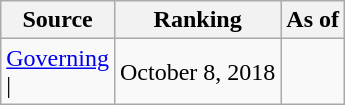<table class="wikitable" style="text-align:center">
<tr>
<th>Source</th>
<th>Ranking</th>
<th>As of</th>
</tr>
<tr>
<td align=left><a href='#'>Governing</a><br>| </td>
<td>October 8, 2018</td>
</tr>
</table>
